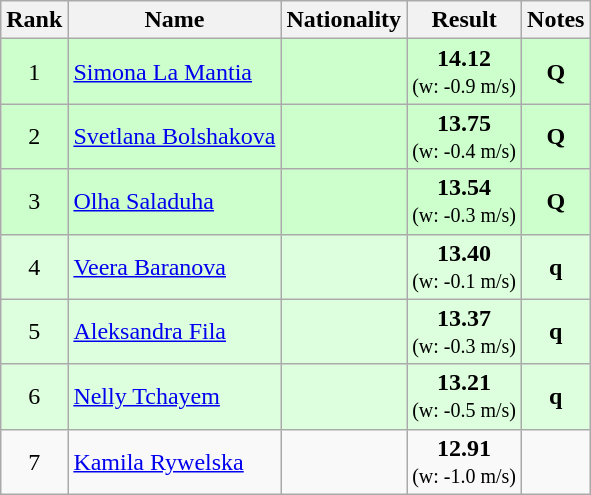<table class="wikitable sortable" style="text-align:center">
<tr>
<th>Rank</th>
<th>Name</th>
<th>Nationality</th>
<th>Result</th>
<th>Notes</th>
</tr>
<tr bgcolor=ccffcc>
<td>1</td>
<td align=left><a href='#'>Simona La Mantia</a></td>
<td align=left></td>
<td><strong>14.12</strong><br><small>(w: -0.9 m/s)</small></td>
<td><strong>Q</strong></td>
</tr>
<tr bgcolor=ccffcc>
<td>2</td>
<td align=left><a href='#'>Svetlana Bolshakova</a></td>
<td align=left></td>
<td><strong>13.75</strong><br><small>(w: -0.4 m/s)</small></td>
<td><strong>Q</strong></td>
</tr>
<tr bgcolor=ccffcc>
<td>3</td>
<td align=left><a href='#'>Olha Saladuha</a></td>
<td align=left></td>
<td><strong>13.54</strong><br><small>(w: -0.3 m/s)</small></td>
<td><strong>Q</strong></td>
</tr>
<tr bgcolor=ddffdd>
<td>4</td>
<td align=left><a href='#'>Veera Baranova</a></td>
<td align=left></td>
<td><strong>13.40</strong><br><small>(w: -0.1 m/s)</small></td>
<td><strong>q</strong></td>
</tr>
<tr bgcolor=ddffdd>
<td>5</td>
<td align=left><a href='#'>Aleksandra Fila</a></td>
<td align=left></td>
<td><strong>13.37</strong><br><small>(w: -0.3 m/s)</small></td>
<td><strong>q</strong></td>
</tr>
<tr bgcolor=ddffdd>
<td>6</td>
<td align=left><a href='#'>Nelly Tchayem</a></td>
<td align=left></td>
<td><strong>13.21</strong><br><small>(w: -0.5 m/s)</small></td>
<td><strong>q</strong></td>
</tr>
<tr>
<td>7</td>
<td align=left><a href='#'>Kamila Rywelska</a></td>
<td align=left></td>
<td><strong>12.91</strong><br><small>(w: -1.0 m/s)</small></td>
<td></td>
</tr>
</table>
